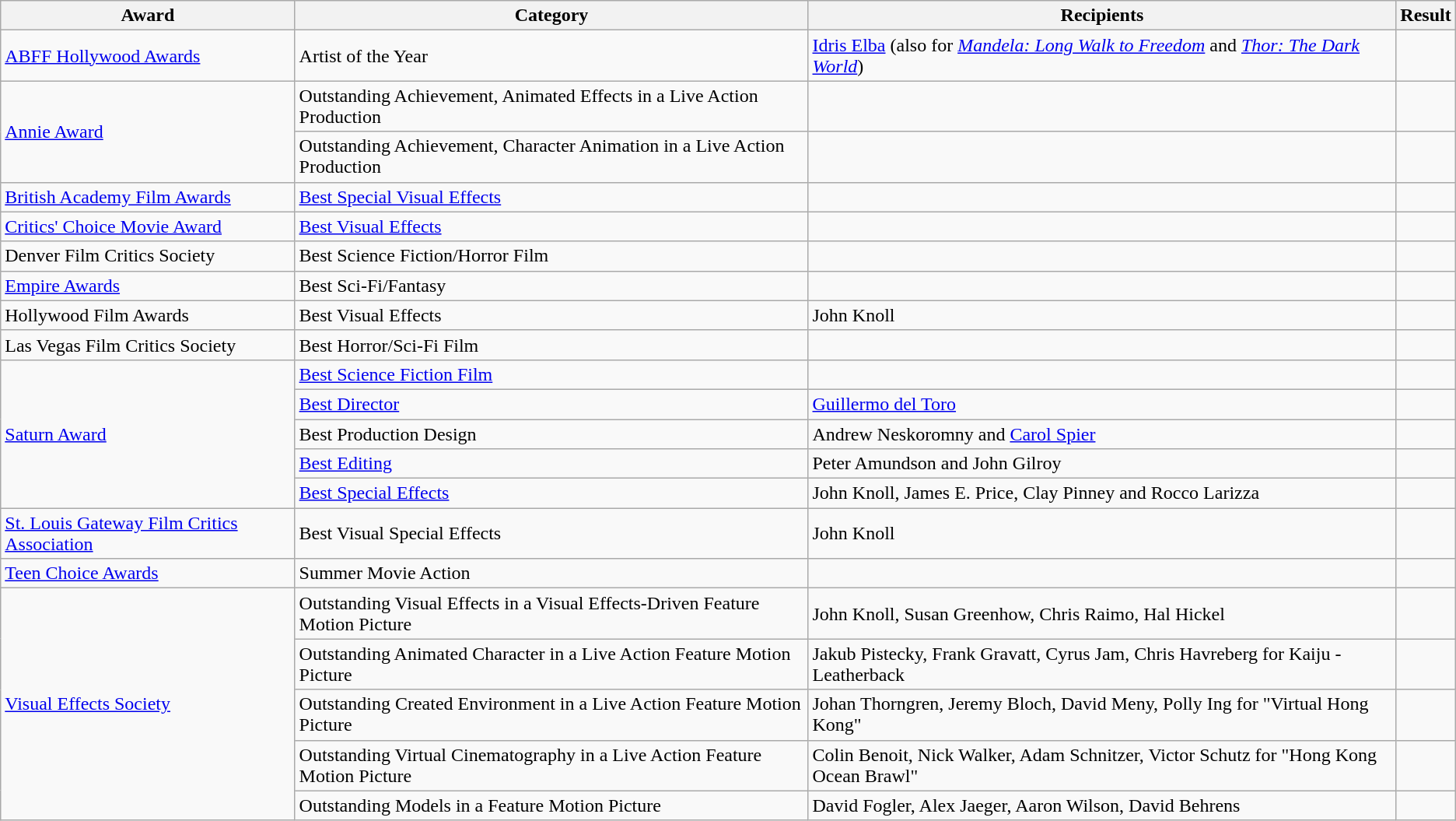<table class="wikitable sortable plainrowheaders">
<tr>
<th>Award</th>
<th>Category</th>
<th>Recipients</th>
<th>Result</th>
</tr>
<tr>
<td><a href='#'>ABFF Hollywood Awards</a></td>
<td>Artist of the Year</td>
<td><a href='#'>Idris Elba</a> (also for <em><a href='#'>Mandela: Long Walk to Freedom</a></em> and <em><a href='#'>Thor: The Dark World</a></em>)</td>
<td></td>
</tr>
<tr>
<td rowspan=2><a href='#'>Annie Award</a></td>
<td>Outstanding Achievement, Animated Effects in a Live Action Production</td>
<td></td>
<td></td>
</tr>
<tr>
<td>Outstanding Achievement, Character Animation in a Live Action Production</td>
<td></td>
<td></td>
</tr>
<tr>
<td><a href='#'>British Academy Film Awards</a></td>
<td><a href='#'>Best Special Visual Effects</a></td>
<td></td>
<td></td>
</tr>
<tr>
<td><a href='#'>Critics' Choice Movie Award</a></td>
<td><a href='#'>Best Visual Effects</a></td>
<td></td>
<td></td>
</tr>
<tr>
<td>Denver Film Critics Society</td>
<td>Best Science Fiction/Horror Film</td>
<td></td>
<td></td>
</tr>
<tr>
<td><a href='#'>Empire Awards</a></td>
<td>Best Sci-Fi/Fantasy</td>
<td></td>
<td></td>
</tr>
<tr>
<td>Hollywood Film Awards</td>
<td>Best Visual Effects</td>
<td>John Knoll</td>
<td></td>
</tr>
<tr>
<td>Las Vegas Film Critics Society</td>
<td>Best Horror/Sci-Fi Film</td>
<td></td>
<td></td>
</tr>
<tr>
<td rowspan="5"><a href='#'>Saturn Award</a></td>
<td><a href='#'>Best Science Fiction Film</a></td>
<td></td>
<td></td>
</tr>
<tr>
<td><a href='#'>Best Director</a></td>
<td><a href='#'>Guillermo del Toro</a></td>
<td></td>
</tr>
<tr>
<td>Best Production Design</td>
<td>Andrew Neskoromny and <a href='#'>Carol Spier</a></td>
<td></td>
</tr>
<tr>
<td><a href='#'>Best Editing</a></td>
<td>Peter Amundson and John Gilroy</td>
<td></td>
</tr>
<tr>
<td><a href='#'>Best Special Effects</a></td>
<td>John Knoll, James E. Price, Clay Pinney and Rocco Larizza</td>
<td></td>
</tr>
<tr>
<td><a href='#'>St. Louis Gateway Film Critics Association</a></td>
<td>Best Visual Special Effects</td>
<td>John Knoll</td>
<td></td>
</tr>
<tr>
<td><a href='#'>Teen Choice Awards</a></td>
<td>Summer Movie Action</td>
<td></td>
<td></td>
</tr>
<tr>
<td rowspan=5><a href='#'>Visual Effects Society</a></td>
<td>Outstanding Visual Effects in a Visual Effects-Driven Feature Motion Picture</td>
<td>John Knoll, Susan Greenhow, Chris Raimo, Hal Hickel</td>
<td></td>
</tr>
<tr>
<td>Outstanding Animated Character in a Live Action Feature Motion Picture</td>
<td>Jakub Pistecky, Frank Gravatt, Cyrus Jam, Chris Havreberg for Kaiju - Leatherback</td>
<td></td>
</tr>
<tr>
<td>Outstanding Created Environment in a Live Action Feature Motion Picture</td>
<td>Johan Thorngren, Jeremy Bloch, David Meny, Polly Ing for "Virtual Hong Kong"</td>
<td></td>
</tr>
<tr>
<td>Outstanding Virtual Cinematography in a Live Action Feature Motion Picture</td>
<td>Colin Benoit, Nick Walker, Adam Schnitzer, Victor Schutz for "Hong Kong Ocean Brawl"</td>
<td></td>
</tr>
<tr>
<td>Outstanding Models in a Feature Motion Picture</td>
<td>David Fogler, Alex Jaeger, Aaron Wilson, David Behrens</td>
<td></td>
</tr>
</table>
